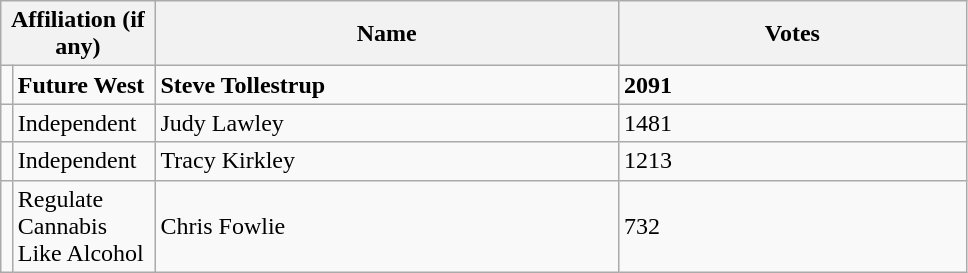<table class="wikitable" style="width:51%;">
<tr>
<th colspan="2" style="width:1%;">Affiliation (if any)</th>
<th style="width:20%;">Name</th>
<th style="width:15%;">Votes</th>
</tr>
<tr>
<td bgcolor=></td>
<td><strong>Future West</strong></td>
<td><strong>Steve Tollestrup</strong></td>
<td><strong>2091</strong></td>
</tr>
<tr>
<td bgcolor=></td>
<td>Independent</td>
<td>Judy Lawley</td>
<td>1481</td>
</tr>
<tr>
<td bgcolor=></td>
<td>Independent</td>
<td>Tracy Kirkley</td>
<td>1213</td>
</tr>
<tr>
<td bgcolor=></td>
<td>Regulate Cannabis Like Alcohol</td>
<td>Chris Fowlie</td>
<td>732</td>
</tr>
</table>
